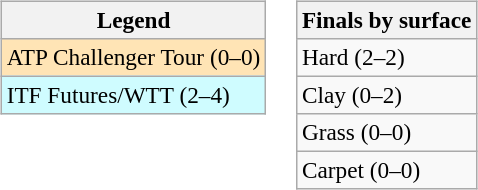<table>
<tr valign=top>
<td><br><table class=wikitable style=font-size:97%>
<tr>
<th>Legend</th>
</tr>
<tr style="background:moccasin;">
<td>ATP Challenger Tour (0–0)</td>
</tr>
<tr style="background:#cffcff;">
<td>ITF Futures/WTT (2–4)</td>
</tr>
</table>
</td>
<td><br><table class=wikitable style=font-size:97%>
<tr>
<th>Finals by surface</th>
</tr>
<tr>
<td>Hard (2–2)</td>
</tr>
<tr>
<td>Clay (0–2)</td>
</tr>
<tr>
<td>Grass (0–0)</td>
</tr>
<tr>
<td>Carpet (0–0)</td>
</tr>
</table>
</td>
</tr>
</table>
